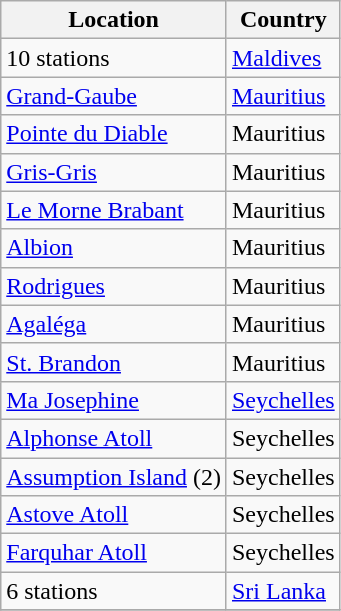<table class="wikitable">
<tr>
<th>Location</th>
<th>Country</th>
</tr>
<tr>
<td>10 stations</td>
<td><a href='#'>Maldives</a></td>
</tr>
<tr>
<td><a href='#'>Grand-Gaube</a></td>
<td><a href='#'>Mauritius</a></td>
</tr>
<tr>
<td><a href='#'>Pointe du Diable</a></td>
<td>Mauritius</td>
</tr>
<tr>
<td><a href='#'>Gris-Gris</a></td>
<td>Mauritius</td>
</tr>
<tr>
<td><a href='#'>Le Morne Brabant</a></td>
<td>Mauritius</td>
</tr>
<tr>
<td><a href='#'>Albion</a></td>
<td>Mauritius</td>
</tr>
<tr>
<td><a href='#'>Rodrigues</a></td>
<td>Mauritius</td>
</tr>
<tr>
<td><a href='#'>Agaléga</a></td>
<td>Mauritius</td>
</tr>
<tr>
<td><a href='#'>St. Brandon</a></td>
<td>Mauritius</td>
</tr>
<tr>
<td><a href='#'>Ma Josephine</a></td>
<td><a href='#'>Seychelles</a></td>
</tr>
<tr>
<td><a href='#'>Alphonse Atoll</a></td>
<td>Seychelles</td>
</tr>
<tr>
<td><a href='#'>Assumption Island</a> (2)</td>
<td>Seychelles</td>
</tr>
<tr>
<td><a href='#'>Astove Atoll</a></td>
<td>Seychelles</td>
</tr>
<tr>
<td><a href='#'>Farquhar Atoll</a></td>
<td>Seychelles</td>
</tr>
<tr>
<td>6 stations</td>
<td><a href='#'>Sri Lanka</a></td>
</tr>
<tr>
</tr>
</table>
